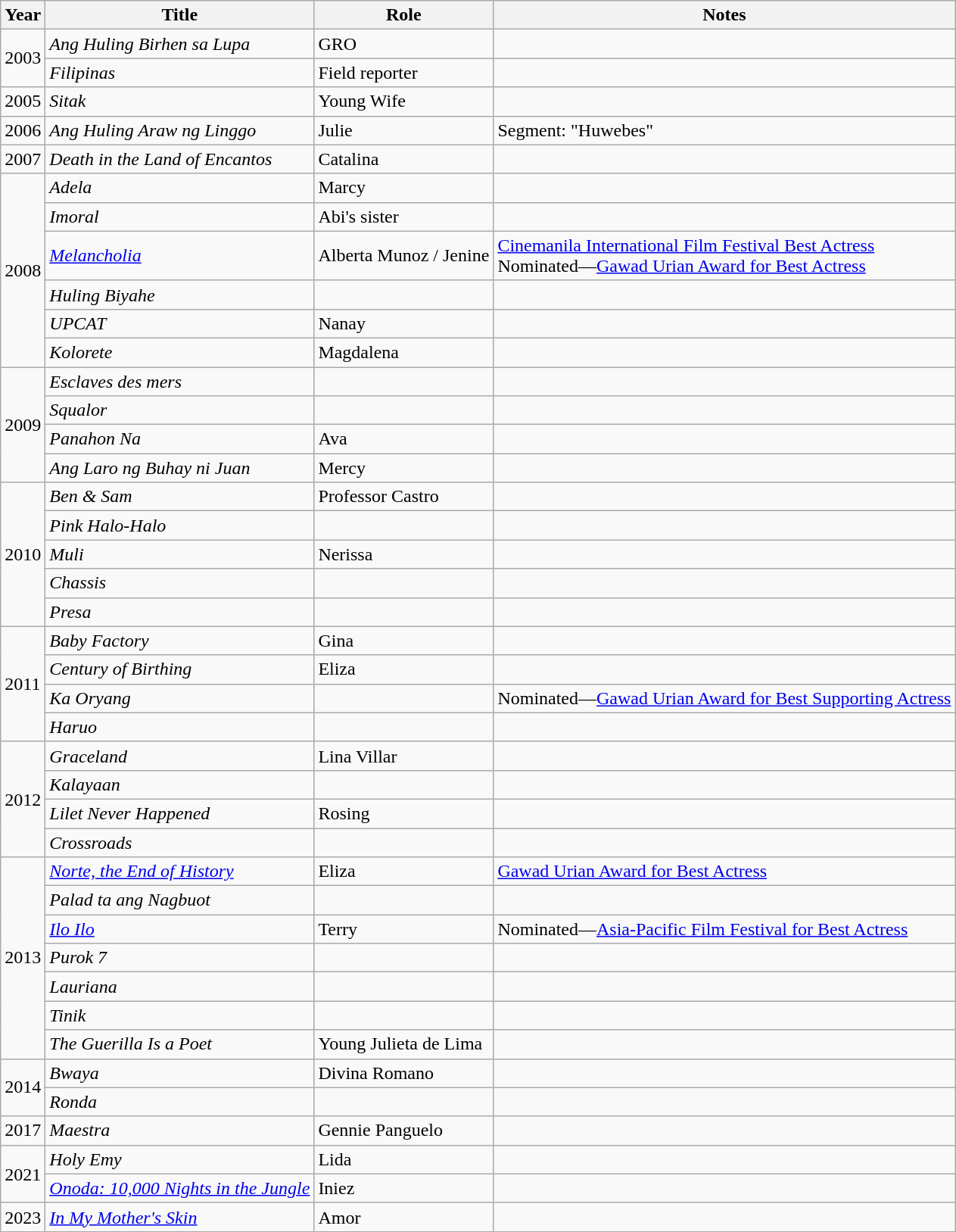<table class="wikitable sortable">
<tr>
<th>Year</th>
<th>Title</th>
<th>Role</th>
<th>Notes</th>
</tr>
<tr>
<td rowspan=2>2003</td>
<td><em>Ang Huling Birhen sa Lupa</em></td>
<td>GRO</td>
<td></td>
</tr>
<tr>
<td><em>Filipinas</em></td>
<td>Field reporter</td>
<td></td>
</tr>
<tr>
<td>2005</td>
<td><em>Sitak</em></td>
<td>Young Wife</td>
<td></td>
</tr>
<tr>
<td>2006</td>
<td><em>Ang Huling Araw ng Linggo</em></td>
<td>Julie</td>
<td>Segment: "Huwebes"</td>
</tr>
<tr>
<td>2007</td>
<td><em>Death in the Land of Encantos</em></td>
<td>Catalina</td>
<td></td>
</tr>
<tr>
<td rowspan=6>2008</td>
<td><em>Adela</em></td>
<td>Marcy</td>
<td></td>
</tr>
<tr>
<td><em>Imoral</em></td>
<td>Abi's sister</td>
<td></td>
</tr>
<tr>
<td><em><a href='#'>Melancholia</a></em></td>
<td>Alberta Munoz / Jenine</td>
<td><a href='#'>Cinemanila International Film Festival Best Actress</a><br>Nominated—<a href='#'>Gawad Urian Award for Best Actress</a></td>
</tr>
<tr>
<td><em>Huling Biyahe</em></td>
<td></td>
<td></td>
</tr>
<tr>
<td><em>UPCAT</em></td>
<td>Nanay</td>
<td></td>
</tr>
<tr>
<td><em>Kolorete</em></td>
<td>Magdalena</td>
<td></td>
</tr>
<tr>
<td rowspan=4>2009</td>
<td><em>Esclaves des mers</em></td>
<td></td>
<td></td>
</tr>
<tr>
<td><em>Squalor</em></td>
<td></td>
<td></td>
</tr>
<tr>
<td><em>Panahon Na</em></td>
<td>Ava</td>
<td></td>
</tr>
<tr>
<td><em>Ang Laro ng Buhay ni Juan</em></td>
<td>Mercy</td>
<td></td>
</tr>
<tr>
<td rowspan=5>2010</td>
<td><em>Ben & Sam</em></td>
<td>Professor Castro</td>
<td></td>
</tr>
<tr>
<td><em>Pink Halo-Halo</em></td>
<td></td>
<td></td>
</tr>
<tr>
<td><em>Muli</em></td>
<td>Nerissa</td>
<td></td>
</tr>
<tr>
<td><em>Chassis</em></td>
<td></td>
<td></td>
</tr>
<tr>
<td><em>Presa</em></td>
<td></td>
<td></td>
</tr>
<tr>
<td rowspan=4>2011</td>
<td><em>Baby Factory</em></td>
<td>Gina</td>
<td></td>
</tr>
<tr>
<td><em>Century of Birthing</em></td>
<td>Eliza</td>
<td></td>
</tr>
<tr>
<td><em>Ka Oryang</em></td>
<td></td>
<td>Nominated—<a href='#'>Gawad Urian Award for Best Supporting Actress</a></td>
</tr>
<tr>
<td><em>Haruo</em></td>
<td></td>
<td></td>
</tr>
<tr>
<td rowspan=4>2012</td>
<td><em>Graceland</em></td>
<td>Lina Villar</td>
<td></td>
</tr>
<tr>
<td><em>Kalayaan</em></td>
<td></td>
<td></td>
</tr>
<tr>
<td><em>Lilet Never Happened</em></td>
<td>Rosing</td>
<td></td>
</tr>
<tr>
<td><em>Crossroads</em></td>
<td></td>
<td></td>
</tr>
<tr>
<td rowspan=7>2013</td>
<td><em><a href='#'>Norte, the End of History</a></em></td>
<td>Eliza</td>
<td><a href='#'>Gawad Urian Award for Best Actress</a></td>
</tr>
<tr>
<td><em>Palad ta ang Nagbuot</em></td>
<td></td>
<td></td>
</tr>
<tr>
<td><em><a href='#'>Ilo Ilo</a></em></td>
<td>Terry</td>
<td>Nominated—<a href='#'>Asia-Pacific Film Festival for Best Actress</a></td>
</tr>
<tr>
<td><em>Purok 7</em></td>
<td></td>
<td></td>
</tr>
<tr>
<td><em>Lauriana</em></td>
<td></td>
<td></td>
</tr>
<tr>
<td><em>Tinik</em></td>
<td></td>
<td></td>
</tr>
<tr>
<td><em>The Guerilla Is a Poet</em></td>
<td>Young Julieta de Lima</td>
<td></td>
</tr>
<tr>
<td rowspan=2>2014</td>
<td><em>Bwaya</em></td>
<td>Divina Romano</td>
<td></td>
</tr>
<tr>
<td><em>Ronda</em></td>
<td></td>
<td></td>
</tr>
<tr>
<td>2017</td>
<td><em>Maestra</em></td>
<td>Gennie Panguelo</td>
<td></td>
</tr>
<tr>
<td rowspan=2>2021</td>
<td><em>Holy Emy</em></td>
<td>Lida</td>
<td></td>
</tr>
<tr>
<td><em><a href='#'>Onoda: 10,000 Nights in the Jungle</a></em></td>
<td>Iniez</td>
<td></td>
</tr>
<tr>
<td>2023</td>
<td><em><a href='#'>In My Mother's Skin</a></em></td>
<td>Amor</td>
<td></td>
</tr>
<tr>
</tr>
</table>
